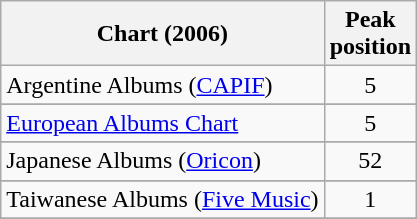<table class="wikitable sortable">
<tr>
<th>Chart (2006)</th>
<th>Peak<br>position</th>
</tr>
<tr>
<td>Argentine Albums (<a href='#'>CAPIF</a>)</td>
<td style="text-align:center;">5</td>
</tr>
<tr>
</tr>
<tr>
</tr>
<tr>
</tr>
<tr>
<td><a href='#'>European Albums Chart</a></td>
<td style="text-align:center;">5</td>
</tr>
<tr>
</tr>
<tr>
</tr>
<tr>
<td>Japanese Albums (<a href='#'>Oricon</a>)</td>
<td style="text-align:center;">52</td>
</tr>
<tr>
</tr>
<tr>
</tr>
<tr>
</tr>
<tr>
</tr>
<tr>
</tr>
<tr>
<td>Taiwanese Albums (<a href='#'>Five Music</a>)</td>
<td style="text-align:center;">1</td>
</tr>
<tr>
</tr>
</table>
